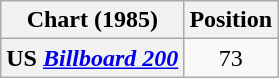<table class="wikitable plainrowheaders" style="text-align:center;">
<tr>
<th scope="col">Chart (1985)</th>
<th scope="col">Position</th>
</tr>
<tr>
<th scope="row">US <em><a href='#'>Billboard 200</a></em></th>
<td>73</td>
</tr>
</table>
